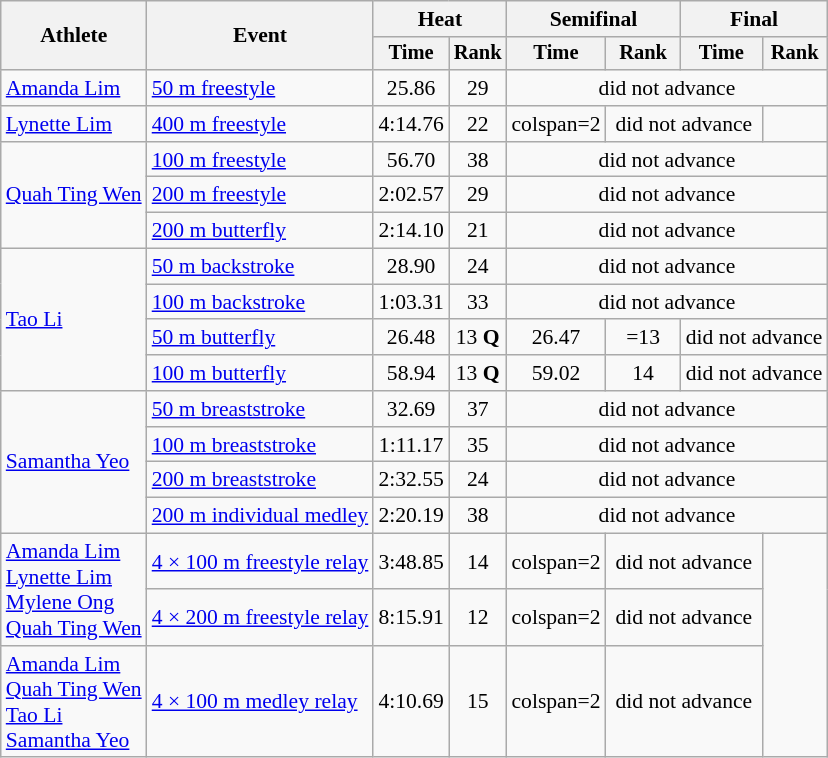<table class=wikitable style="font-size:90%">
<tr>
<th rowspan="2">Athlete</th>
<th rowspan="2">Event</th>
<th colspan="2">Heat</th>
<th colspan="2">Semifinal</th>
<th colspan="2">Final</th>
</tr>
<tr style="font-size:95%">
<th>Time</th>
<th>Rank</th>
<th>Time</th>
<th>Rank</th>
<th>Time</th>
<th>Rank</th>
</tr>
<tr align=center>
<td align=left><a href='#'>Amanda Lim</a></td>
<td align=left><a href='#'>50 m freestyle</a></td>
<td>25.86</td>
<td>29</td>
<td colspan=4>did not advance</td>
</tr>
<tr align=center>
<td align=left><a href='#'>Lynette Lim</a></td>
<td align=left><a href='#'>400 m freestyle</a></td>
<td>4:14.76</td>
<td>22</td>
<td>colspan=2 </td>
<td colspan=2>did not advance</td>
</tr>
<tr align=center>
<td align=left rowspan=3><a href='#'>Quah Ting Wen</a></td>
<td align=left><a href='#'>100 m freestyle</a></td>
<td>56.70</td>
<td>38</td>
<td colspan=4>did not advance</td>
</tr>
<tr align=center>
<td align=left><a href='#'>200 m freestyle</a></td>
<td>2:02.57</td>
<td>29</td>
<td colspan=4>did not advance</td>
</tr>
<tr align=center>
<td align=left><a href='#'>200 m butterfly</a></td>
<td>2:14.10</td>
<td>21</td>
<td colspan=4>did not advance</td>
</tr>
<tr align=center>
<td align=left rowspan=4><a href='#'>Tao Li</a></td>
<td align=left><a href='#'>50 m backstroke</a></td>
<td>28.90</td>
<td>24</td>
<td colspan=4>did not advance</td>
</tr>
<tr align=center>
<td align=left><a href='#'>100 m backstroke</a></td>
<td>1:03.31</td>
<td>33</td>
<td colspan=4>did not advance</td>
</tr>
<tr align=center>
<td align=left><a href='#'>50 m butterfly</a></td>
<td>26.48</td>
<td>13 <strong>Q</strong></td>
<td>26.47</td>
<td>=13</td>
<td colspan=2>did not advance</td>
</tr>
<tr align=center>
<td align=left><a href='#'>100 m butterfly</a></td>
<td>58.94</td>
<td>13 <strong>Q</strong></td>
<td>59.02</td>
<td>14</td>
<td colspan=2>did not advance</td>
</tr>
<tr align=center>
<td align=left rowspan=4><a href='#'>Samantha Yeo</a></td>
<td align=left><a href='#'>50 m breaststroke</a></td>
<td>32.69</td>
<td>37</td>
<td colspan=4>did not advance</td>
</tr>
<tr align=center>
<td align=left><a href='#'>100 m breaststroke</a></td>
<td>1:11.17</td>
<td>35</td>
<td colspan=4>did not advance</td>
</tr>
<tr align=center>
<td align=left><a href='#'>200 m breaststroke</a></td>
<td>2:32.55</td>
<td>24</td>
<td colspan=4>did not advance</td>
</tr>
<tr align=center>
<td align=left><a href='#'>200 m individual medley</a></td>
<td>2:20.19</td>
<td>38</td>
<td colspan=4>did not advance</td>
</tr>
<tr align=center>
<td align=left rowspan=2><a href='#'>Amanda Lim</a><br><a href='#'>Lynette Lim</a><br><a href='#'>Mylene Ong</a><br><a href='#'>Quah Ting Wen</a></td>
<td align=left><a href='#'>4 × 100 m freestyle relay</a></td>
<td>3:48.85</td>
<td>14</td>
<td>colspan=2 </td>
<td colspan=2>did not advance</td>
</tr>
<tr align=center>
<td align=left><a href='#'>4 × 200 m freestyle relay</a></td>
<td>8:15.91</td>
<td>12</td>
<td>colspan=2 </td>
<td colspan=2>did not advance</td>
</tr>
<tr align=center>
<td align=left><a href='#'>Amanda Lim</a><br><a href='#'>Quah Ting Wen</a><br><a href='#'>Tao Li</a><br><a href='#'>Samantha Yeo</a></td>
<td align=left><a href='#'>4 × 100 m medley relay</a></td>
<td>4:10.69</td>
<td>15</td>
<td>colspan=2 </td>
<td colspan=2>did not advance</td>
</tr>
</table>
